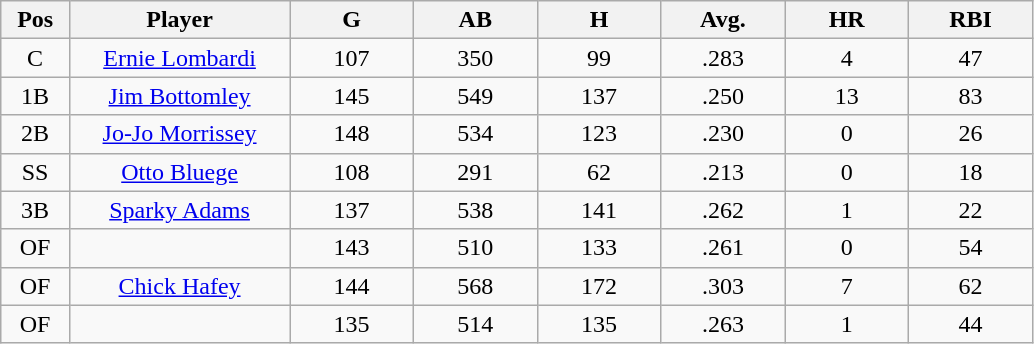<table class="wikitable sortable">
<tr>
<th bgcolor="#DDDDFF" width="5%">Pos</th>
<th bgcolor="#DDDDFF" width="16%">Player</th>
<th bgcolor="#DDDDFF" width="9%">G</th>
<th bgcolor="#DDDDFF" width="9%">AB</th>
<th bgcolor="#DDDDFF" width="9%">H</th>
<th bgcolor="#DDDDFF" width="9%">Avg.</th>
<th bgcolor="#DDDDFF" width="9%">HR</th>
<th bgcolor="#DDDDFF" width="9%">RBI</th>
</tr>
<tr align="center">
<td>C</td>
<td><a href='#'>Ernie Lombardi</a></td>
<td>107</td>
<td>350</td>
<td>99</td>
<td>.283</td>
<td>4</td>
<td>47</td>
</tr>
<tr align=center>
<td>1B</td>
<td><a href='#'>Jim Bottomley</a></td>
<td>145</td>
<td>549</td>
<td>137</td>
<td>.250</td>
<td>13</td>
<td>83</td>
</tr>
<tr align=center>
<td>2B</td>
<td><a href='#'>Jo-Jo Morrissey</a></td>
<td>148</td>
<td>534</td>
<td>123</td>
<td>.230</td>
<td>0</td>
<td>26</td>
</tr>
<tr align=center>
<td>SS</td>
<td><a href='#'>Otto Bluege</a></td>
<td>108</td>
<td>291</td>
<td>62</td>
<td>.213</td>
<td>0</td>
<td>18</td>
</tr>
<tr align=center>
<td>3B</td>
<td><a href='#'>Sparky Adams</a></td>
<td>137</td>
<td>538</td>
<td>141</td>
<td>.262</td>
<td>1</td>
<td>22</td>
</tr>
<tr align=center>
<td>OF</td>
<td></td>
<td>143</td>
<td>510</td>
<td>133</td>
<td>.261</td>
<td>0</td>
<td>54</td>
</tr>
<tr align="center">
<td>OF</td>
<td><a href='#'>Chick Hafey</a></td>
<td>144</td>
<td>568</td>
<td>172</td>
<td>.303</td>
<td>7</td>
<td>62</td>
</tr>
<tr align=center>
<td>OF</td>
<td></td>
<td>135</td>
<td>514</td>
<td>135</td>
<td>.263</td>
<td>1</td>
<td>44</td>
</tr>
</table>
